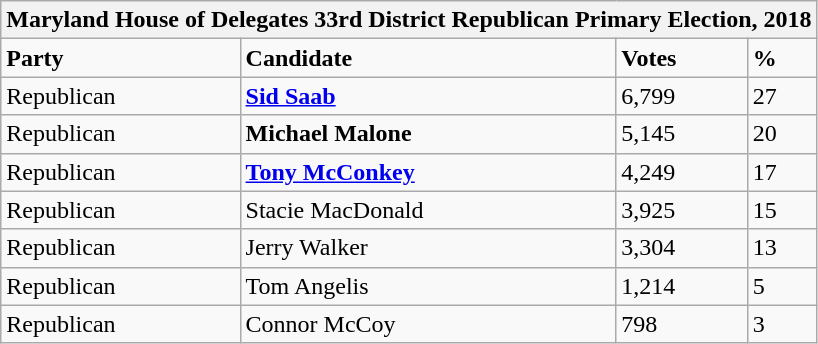<table class="wikitable">
<tr>
<th colspan="4">Maryland House of Delegates 33rd District Republican Primary Election, 2018</th>
</tr>
<tr>
<td><strong>Party</strong></td>
<td><strong>Candidate</strong></td>
<td><strong>Votes</strong></td>
<td><strong>%</strong></td>
</tr>
<tr>
<td>Republican</td>
<td><strong><a href='#'>Sid Saab</a></strong></td>
<td>6,799</td>
<td>27</td>
</tr>
<tr>
<td>Republican</td>
<td><strong>Michael Malone</strong></td>
<td>5,145</td>
<td>20</td>
</tr>
<tr>
<td>Republican</td>
<td><strong><a href='#'>Tony McConkey</a></strong></td>
<td>4,249</td>
<td>17</td>
</tr>
<tr>
<td>Republican</td>
<td>Stacie MacDonald</td>
<td>3,925</td>
<td>15</td>
</tr>
<tr>
<td>Republican</td>
<td>Jerry Walker</td>
<td>3,304</td>
<td>13</td>
</tr>
<tr>
<td>Republican</td>
<td>Tom Angelis</td>
<td>1,214</td>
<td>5</td>
</tr>
<tr>
<td>Republican</td>
<td>Connor McCoy</td>
<td>798</td>
<td>3</td>
</tr>
</table>
